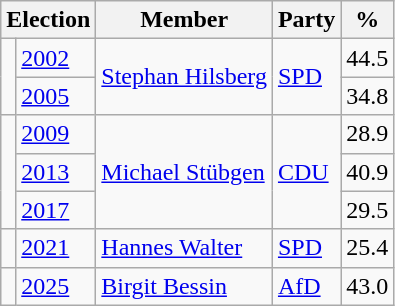<table class=wikitable>
<tr>
<th colspan=2>Election</th>
<th>Member</th>
<th>Party</th>
<th>%</th>
</tr>
<tr>
<td rowspan=2 bgcolor=></td>
<td><a href='#'>2002</a></td>
<td rowspan=2><a href='#'>Stephan Hilsberg</a></td>
<td rowspan=2><a href='#'>SPD</a></td>
<td align=right>44.5</td>
</tr>
<tr>
<td><a href='#'>2005</a></td>
<td align=right>34.8</td>
</tr>
<tr>
<td rowspan=3 bgcolor=></td>
<td><a href='#'>2009</a></td>
<td rowspan=3><a href='#'>Michael Stübgen</a></td>
<td rowspan=3><a href='#'>CDU</a></td>
<td align=right>28.9</td>
</tr>
<tr>
<td><a href='#'>2013</a></td>
<td align=right>40.9</td>
</tr>
<tr>
<td><a href='#'>2017</a></td>
<td align=right>29.5</td>
</tr>
<tr>
<td bgcolor=></td>
<td><a href='#'>2021</a></td>
<td><a href='#'>Hannes Walter</a></td>
<td><a href='#'>SPD</a></td>
<td align=right>25.4</td>
</tr>
<tr>
<td bgcolor=></td>
<td><a href='#'>2025</a></td>
<td><a href='#'>Birgit Bessin</a></td>
<td><a href='#'>AfD</a></td>
<td align=right>43.0</td>
</tr>
</table>
